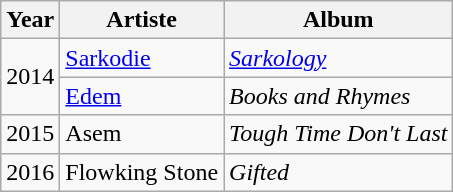<table class ="wikitable">
<tr>
<th>Year</th>
<th>Artiste</th>
<th>Album</th>
</tr>
<tr>
<td rowspan= "2">2014</td>
<td><a href='#'>Sarkodie</a></td>
<td><em><a href='#'>Sarkology</a></em></td>
</tr>
<tr>
<td><a href='#'>Edem</a></td>
<td><em>Books and Rhymes</em></td>
</tr>
<tr>
<td>2015</td>
<td>Asem</td>
<td><em>Tough Time Don't Last</em></td>
</tr>
<tr>
<td>2016</td>
<td>Flowking Stone</td>
<td><em>Gifted</em></td>
</tr>
</table>
